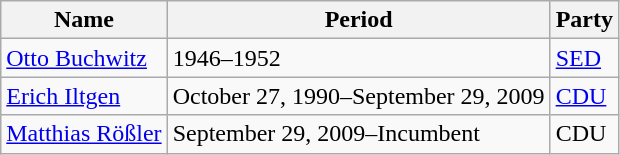<table class="wikitable">
<tr>
<th>Name</th>
<th>Period</th>
<th>Party</th>
</tr>
<tr>
<td><a href='#'>Otto Buchwitz</a></td>
<td>1946–1952</td>
<td><a href='#'>SED</a></td>
</tr>
<tr>
<td><a href='#'>Erich Iltgen</a></td>
<td>October 27, 1990–September 29, 2009</td>
<td><a href='#'>CDU</a></td>
</tr>
<tr>
<td><a href='#'>Matthias Rößler</a></td>
<td>September 29, 2009–Incumbent</td>
<td>CDU</td>
</tr>
</table>
